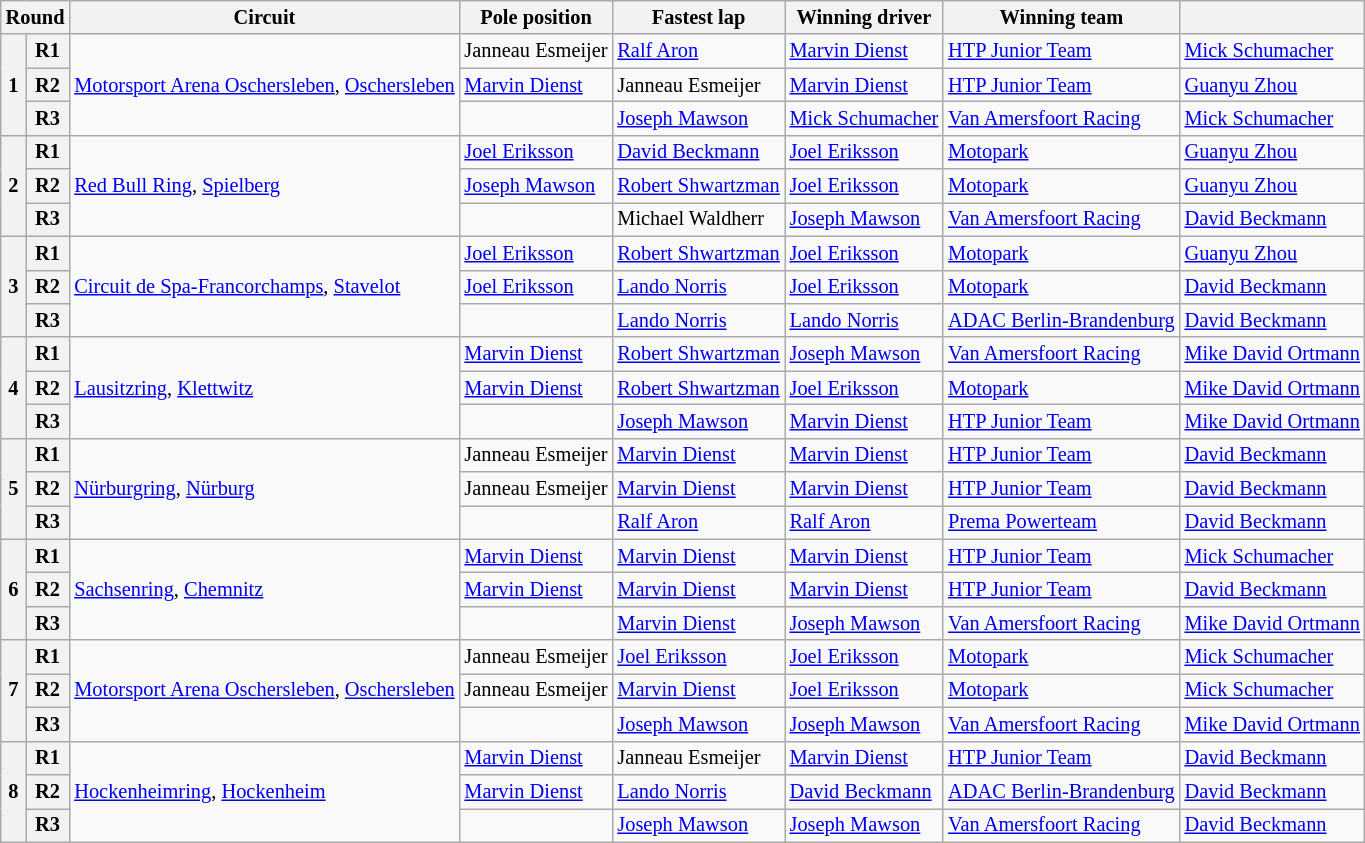<table class="wikitable" style="font-size: 85%;">
<tr>
<th colspan=2>Round</th>
<th>Circuit</th>
<th>Pole position</th>
<th>Fastest lap</th>
<th>Winning driver</th>
<th>Winning team</th>
<th></th>
</tr>
<tr>
<th rowspan=3>1</th>
<th>R1</th>
<td rowspan=3 nowrap> <a href='#'>Motorsport Arena Oschersleben</a>, <a href='#'>Oschersleben</a></td>
<td> Janneau Esmeijer</td>
<td> <a href='#'>Ralf Aron</a></td>
<td> <a href='#'>Marvin Dienst</a></td>
<td> <a href='#'>HTP Junior Team</a></td>
<td> <a href='#'>Mick Schumacher</a></td>
</tr>
<tr>
<th>R2</th>
<td> <a href='#'>Marvin Dienst</a></td>
<td> Janneau Esmeijer</td>
<td> <a href='#'>Marvin Dienst</a></td>
<td> <a href='#'>HTP Junior Team</a></td>
<td> <a href='#'>Guanyu Zhou</a></td>
</tr>
<tr>
<th>R3</th>
<td></td>
<td> <a href='#'>Joseph Mawson</a></td>
<td nowrap> <a href='#'>Mick Schumacher</a></td>
<td nowrap> <a href='#'>Van Amersfoort Racing</a></td>
<td> <a href='#'>Mick Schumacher</a></td>
</tr>
<tr>
<th rowspan=3>2</th>
<th>R1</th>
<td rowspan=3> <a href='#'>Red Bull Ring</a>, <a href='#'>Spielberg</a></td>
<td> <a href='#'>Joel Eriksson</a></td>
<td> <a href='#'>David Beckmann</a></td>
<td> <a href='#'>Joel Eriksson</a></td>
<td> <a href='#'>Motopark</a></td>
<td> <a href='#'>Guanyu Zhou</a></td>
</tr>
<tr>
<th>R2</th>
<td> <a href='#'>Joseph Mawson</a></td>
<td nowrap> <a href='#'>Robert Shwartzman</a></td>
<td> <a href='#'>Joel Eriksson</a></td>
<td> <a href='#'>Motopark</a></td>
<td> <a href='#'>Guanyu Zhou</a></td>
</tr>
<tr>
<th>R3</th>
<td></td>
<td> Michael Waldherr</td>
<td> <a href='#'>Joseph Mawson</a></td>
<td> <a href='#'>Van Amersfoort Racing</a></td>
<td> <a href='#'>David Beckmann</a></td>
</tr>
<tr>
<th rowspan=3>3</th>
<th>R1</th>
<td rowspan=3> <a href='#'>Circuit de Spa-Francorchamps</a>, <a href='#'>Stavelot</a></td>
<td> <a href='#'>Joel Eriksson</a></td>
<td> <a href='#'>Robert Shwartzman</a></td>
<td> <a href='#'>Joel Eriksson</a></td>
<td> <a href='#'>Motopark</a></td>
<td> <a href='#'>Guanyu Zhou</a></td>
</tr>
<tr>
<th>R2</th>
<td> <a href='#'>Joel Eriksson</a></td>
<td> <a href='#'>Lando Norris</a></td>
<td> <a href='#'>Joel Eriksson</a></td>
<td> <a href='#'>Motopark</a></td>
<td> <a href='#'>David Beckmann</a></td>
</tr>
<tr>
<th>R3</th>
<td></td>
<td> <a href='#'>Lando Norris</a></td>
<td> <a href='#'>Lando Norris</a></td>
<td nowrap> <a href='#'>ADAC Berlin-Brandenburg</a></td>
<td> <a href='#'>David Beckmann</a></td>
</tr>
<tr>
<th rowspan=3>4</th>
<th>R1</th>
<td rowspan=3> <a href='#'>Lausitzring</a>, <a href='#'>Klettwitz</a></td>
<td> <a href='#'>Marvin Dienst</a></td>
<td> <a href='#'>Robert Shwartzman</a></td>
<td> <a href='#'>Joseph Mawson</a></td>
<td> <a href='#'>Van Amersfoort Racing</a></td>
<td nowrap> <a href='#'>Mike David Ortmann</a></td>
</tr>
<tr>
<th>R2</th>
<td> <a href='#'>Marvin Dienst</a></td>
<td> <a href='#'>Robert Shwartzman</a></td>
<td> <a href='#'>Joel Eriksson</a></td>
<td> <a href='#'>Motopark</a></td>
<td> <a href='#'>Mike David Ortmann</a></td>
</tr>
<tr>
<th>R3</th>
<td></td>
<td> <a href='#'>Joseph Mawson</a></td>
<td> <a href='#'>Marvin Dienst</a></td>
<td> <a href='#'>HTP Junior Team</a></td>
<td> <a href='#'>Mike David Ortmann</a></td>
</tr>
<tr>
<th rowspan=3>5</th>
<th>R1</th>
<td rowspan=3> <a href='#'>Nürburgring</a>, <a href='#'>Nürburg</a></td>
<td nowrap> Janneau Esmeijer</td>
<td> <a href='#'>Marvin Dienst</a></td>
<td> <a href='#'>Marvin Dienst</a></td>
<td> <a href='#'>HTP Junior Team</a></td>
<td> <a href='#'>David Beckmann</a></td>
</tr>
<tr>
<th>R2</th>
<td> Janneau Esmeijer</td>
<td> <a href='#'>Marvin Dienst</a></td>
<td> <a href='#'>Marvin Dienst</a></td>
<td> <a href='#'>HTP Junior Team</a></td>
<td> <a href='#'>David Beckmann</a></td>
</tr>
<tr>
<th>R3</th>
<td></td>
<td> <a href='#'>Ralf Aron</a></td>
<td> <a href='#'>Ralf Aron</a></td>
<td> <a href='#'>Prema Powerteam</a></td>
<td> <a href='#'>David Beckmann</a></td>
</tr>
<tr>
<th rowspan=3>6</th>
<th>R1</th>
<td rowspan=3> <a href='#'>Sachsenring</a>, <a href='#'>Chemnitz</a></td>
<td> <a href='#'>Marvin Dienst</a></td>
<td> <a href='#'>Marvin Dienst</a></td>
<td> <a href='#'>Marvin Dienst</a></td>
<td> <a href='#'>HTP Junior Team</a></td>
<td> <a href='#'>Mick Schumacher</a></td>
</tr>
<tr>
<th>R2</th>
<td> <a href='#'>Marvin Dienst</a></td>
<td> <a href='#'>Marvin Dienst</a></td>
<td> <a href='#'>Marvin Dienst</a></td>
<td> <a href='#'>HTP Junior Team</a></td>
<td> <a href='#'>David Beckmann</a></td>
</tr>
<tr>
<th>R3</th>
<td></td>
<td> <a href='#'>Marvin Dienst</a></td>
<td> <a href='#'>Joseph Mawson</a></td>
<td> <a href='#'>Van Amersfoort Racing</a></td>
<td> <a href='#'>Mike David Ortmann</a></td>
</tr>
<tr>
<th rowspan=3>7</th>
<th>R1</th>
<td rowspan=3 nowrap> <a href='#'>Motorsport Arena Oschersleben</a>, <a href='#'>Oschersleben</a></td>
<td> Janneau Esmeijer</td>
<td> <a href='#'>Joel Eriksson</a></td>
<td> <a href='#'>Joel Eriksson</a></td>
<td> <a href='#'>Motopark</a></td>
<td> <a href='#'>Mick Schumacher</a></td>
</tr>
<tr>
<th>R2</th>
<td> Janneau Esmeijer</td>
<td> <a href='#'>Marvin Dienst</a></td>
<td> <a href='#'>Joel Eriksson</a></td>
<td> <a href='#'>Motopark</a></td>
<td> <a href='#'>Mick Schumacher</a></td>
</tr>
<tr>
<th>R3</th>
<td></td>
<td> <a href='#'>Joseph Mawson</a></td>
<td> <a href='#'>Joseph Mawson</a></td>
<td> <a href='#'>Van Amersfoort Racing</a></td>
<td> <a href='#'>Mike David Ortmann</a></td>
</tr>
<tr>
<th rowspan=3>8</th>
<th>R1</th>
<td rowspan=3> <a href='#'>Hockenheimring</a>, <a href='#'>Hockenheim</a></td>
<td> <a href='#'>Marvin Dienst</a></td>
<td nowrap> Janneau Esmeijer</td>
<td> <a href='#'>Marvin Dienst</a></td>
<td> <a href='#'>HTP Junior Team</a></td>
<td> <a href='#'>David Beckmann</a></td>
</tr>
<tr>
<th>R2</th>
<td> <a href='#'>Marvin Dienst</a></td>
<td> <a href='#'>Lando Norris</a></td>
<td nowrap> <a href='#'>David Beckmann</a></td>
<td> <a href='#'>ADAC Berlin-Brandenburg</a></td>
<td> <a href='#'>David Beckmann</a></td>
</tr>
<tr>
<th>R3</th>
<td></td>
<td> <a href='#'>Joseph Mawson</a></td>
<td> <a href='#'>Joseph Mawson</a></td>
<td> <a href='#'>Van Amersfoort Racing</a></td>
<td> <a href='#'>David Beckmann</a></td>
</tr>
</table>
